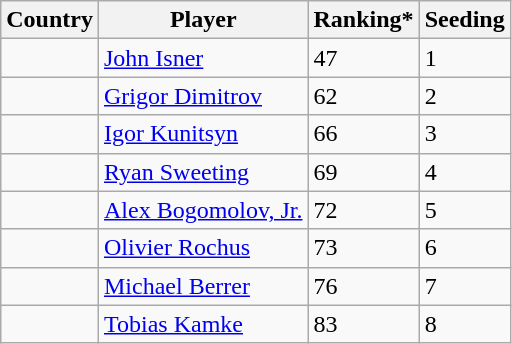<table class="wikitable" border="1">
<tr>
<th>Country</th>
<th>Player</th>
<th>Ranking*</th>
<th>Seeding</th>
</tr>
<tr>
<td></td>
<td><a href='#'>John Isner</a></td>
<td>47</td>
<td>1</td>
</tr>
<tr>
<td></td>
<td><a href='#'>Grigor Dimitrov</a></td>
<td>62</td>
<td>2</td>
</tr>
<tr>
<td></td>
<td><a href='#'>Igor Kunitsyn</a></td>
<td>66</td>
<td>3</td>
</tr>
<tr>
<td></td>
<td><a href='#'>Ryan Sweeting</a></td>
<td>69</td>
<td>4</td>
</tr>
<tr>
<td></td>
<td><a href='#'>Alex Bogomolov, Jr.</a></td>
<td>72</td>
<td>5</td>
</tr>
<tr>
<td></td>
<td><a href='#'>Olivier Rochus</a></td>
<td>73</td>
<td>6</td>
</tr>
<tr>
<td></td>
<td><a href='#'>Michael Berrer</a></td>
<td>76</td>
<td>7</td>
</tr>
<tr>
<td></td>
<td><a href='#'>Tobias Kamke</a></td>
<td>83</td>
<td>8</td>
</tr>
</table>
